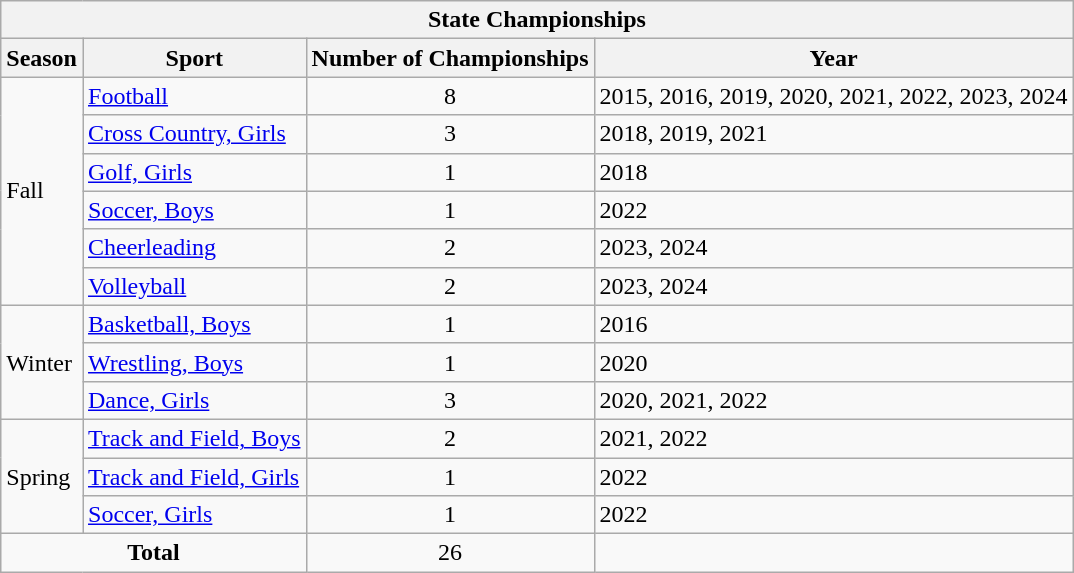<table class="wikitable">
<tr>
<th colspan="4">State Championships</th>
</tr>
<tr>
<th>Season</th>
<th>Sport</th>
<th>Number of Championships</th>
<th>Year</th>
</tr>
<tr>
<td rowspan="6">Fall</td>
<td><a href='#'>Football</a></td>
<td align="center">8</td>
<td>2015, 2016, 2019, 2020, 2021, 2022, 2023, 2024</td>
</tr>
<tr>
<td><a href='#'>Cross Country, Girls</a></td>
<td align="center">3</td>
<td align="left">2018, 2019, 2021</td>
</tr>
<tr>
<td><a href='#'>Golf, Girls</a></td>
<td align="center">1</td>
<td>2018</td>
</tr>
<tr>
<td><a href='#'>Soccer, Boys</a></td>
<td align="center">1</td>
<td>2022</td>
</tr>
<tr>
<td><a href='#'>Cheerleading</a></td>
<td align="center">2</td>
<td>2023, 2024</td>
</tr>
<tr>
<td><a href='#'>Volleyball</a></td>
<td align="center">2</td>
<td>2023, 2024</td>
</tr>
<tr>
<td rowspan="3">Winter</td>
<td><a href='#'>Basketball, Boys</a></td>
<td align="center">1</td>
<td>2016</td>
</tr>
<tr>
<td><a href='#'>Wrestling, Boys</a></td>
<td align="center">1</td>
<td>2020</td>
</tr>
<tr>
<td><a href='#'>Dance, Girls</a></td>
<td align="center">3</td>
<td>2020, 2021, 2022</td>
</tr>
<tr>
<td rowspan="3">Spring</td>
<td><a href='#'>Track and Field, Boys</a></td>
<td align="center">2</td>
<td>2021, 2022</td>
</tr>
<tr>
<td><a href='#'>Track and Field, Girls</a></td>
<td align="center">1</td>
<td>2022</td>
</tr>
<tr>
<td><a href='#'>Soccer, Girls</a></td>
<td align="center">1</td>
<td>2022</td>
</tr>
<tr>
<td align="center" colspan="2"><strong>Total</strong></td>
<td align="center">26</td>
</tr>
</table>
